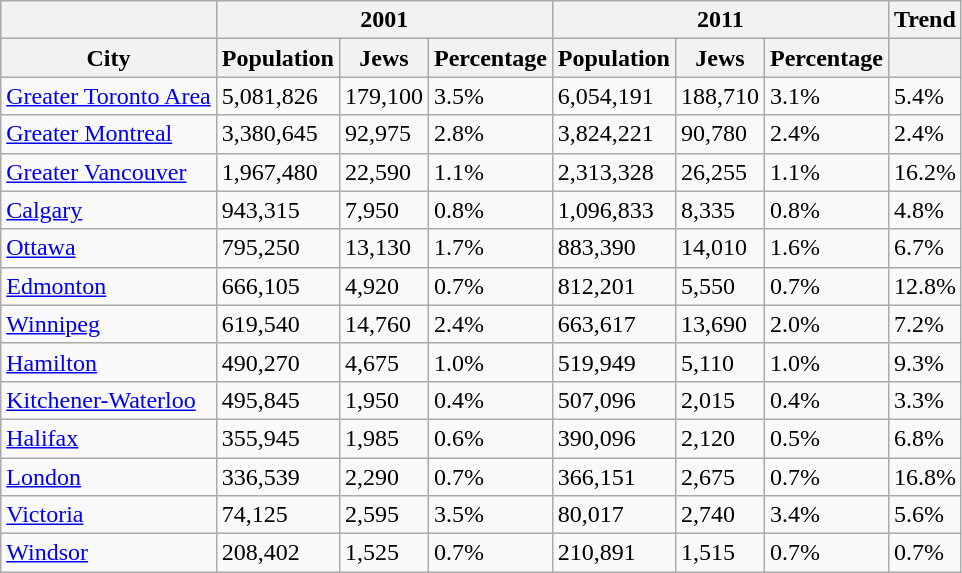<table class="wikitable sortable">
<tr>
<th></th>
<th colspan="3">2001</th>
<th colspan="3">2011</th>
<th>Trend</th>
</tr>
<tr>
<th>City</th>
<th>Population</th>
<th>Jews</th>
<th>Percentage</th>
<th>Population</th>
<th>Jews</th>
<th>Percentage</th>
<th></th>
</tr>
<tr>
<td><a href='#'>Greater Toronto Area</a></td>
<td>5,081,826</td>
<td>179,100</td>
<td>3.5%</td>
<td>6,054,191</td>
<td>188,710</td>
<td>3.1%</td>
<td> 5.4%</td>
</tr>
<tr>
<td><a href='#'>Greater Montreal</a></td>
<td>3,380,645</td>
<td>92,975</td>
<td>2.8%</td>
<td>3,824,221</td>
<td>90,780</td>
<td>2.4%</td>
<td> 2.4%</td>
</tr>
<tr>
<td><a href='#'>Greater Vancouver</a></td>
<td>1,967,480</td>
<td>22,590</td>
<td>1.1%</td>
<td>2,313,328</td>
<td>26,255</td>
<td>1.1%</td>
<td> 16.2%</td>
</tr>
<tr>
<td><a href='#'>Calgary</a></td>
<td>943,315</td>
<td>7,950</td>
<td>0.8%</td>
<td>1,096,833</td>
<td>8,335</td>
<td>0.8%</td>
<td> 4.8%</td>
</tr>
<tr>
<td><a href='#'>Ottawa</a></td>
<td>795,250</td>
<td>13,130</td>
<td>1.7%</td>
<td>883,390</td>
<td>14,010</td>
<td>1.6%</td>
<td> 6.7%</td>
</tr>
<tr>
<td><a href='#'>Edmonton</a></td>
<td>666,105</td>
<td>4,920</td>
<td>0.7%</td>
<td>812,201</td>
<td>5,550</td>
<td>0.7%</td>
<td> 12.8%</td>
</tr>
<tr>
<td><a href='#'>Winnipeg</a></td>
<td>619,540</td>
<td>14,760</td>
<td>2.4%</td>
<td>663,617</td>
<td>13,690</td>
<td>2.0%</td>
<td> 7.2%</td>
</tr>
<tr>
<td><a href='#'>Hamilton</a></td>
<td>490,270</td>
<td>4,675</td>
<td>1.0%</td>
<td>519,949</td>
<td>5,110</td>
<td>1.0%</td>
<td> 9.3%</td>
</tr>
<tr>
<td><a href='#'>Kitchener-Waterloo</a></td>
<td>495,845</td>
<td>1,950</td>
<td>0.4%</td>
<td>507,096</td>
<td>2,015</td>
<td>0.4%</td>
<td> 3.3%</td>
</tr>
<tr>
<td><a href='#'>Halifax</a></td>
<td>355,945</td>
<td>1,985</td>
<td>0.6%</td>
<td>390,096</td>
<td>2,120</td>
<td>0.5%</td>
<td> 6.8%</td>
</tr>
<tr>
<td><a href='#'>London</a></td>
<td>336,539</td>
<td>2,290</td>
<td>0.7%</td>
<td>366,151</td>
<td>2,675</td>
<td>0.7%</td>
<td> 16.8%</td>
</tr>
<tr>
<td><a href='#'>Victoria</a></td>
<td>74,125</td>
<td>2,595</td>
<td>3.5%</td>
<td>80,017</td>
<td>2,740</td>
<td>3.4%</td>
<td> 5.6%</td>
</tr>
<tr>
<td><a href='#'>Windsor</a></td>
<td>208,402</td>
<td>1,525</td>
<td>0.7%</td>
<td>210,891</td>
<td>1,515</td>
<td>0.7%</td>
<td> 0.7%</td>
</tr>
</table>
